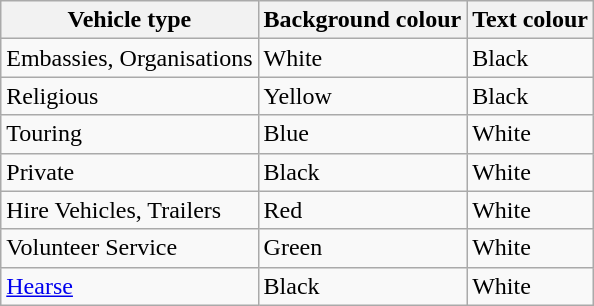<table class="wikitable">
<tr>
<th>Vehicle type</th>
<th>Background colour</th>
<th>Text colour</th>
</tr>
<tr>
<td>Embassies, Organisations</td>
<td>White</td>
<td>Black</td>
</tr>
<tr>
<td>Religious</td>
<td>Yellow</td>
<td>Black</td>
</tr>
<tr>
<td>Touring</td>
<td>Blue</td>
<td>White</td>
</tr>
<tr>
<td>Private</td>
<td>Black</td>
<td>White</td>
</tr>
<tr>
<td>Hire Vehicles, Trailers</td>
<td>Red</td>
<td>White</td>
</tr>
<tr>
<td>Volunteer Service</td>
<td>Green</td>
<td>White</td>
</tr>
<tr>
<td><a href='#'>Hearse</a></td>
<td>Black</td>
<td>White</td>
</tr>
</table>
